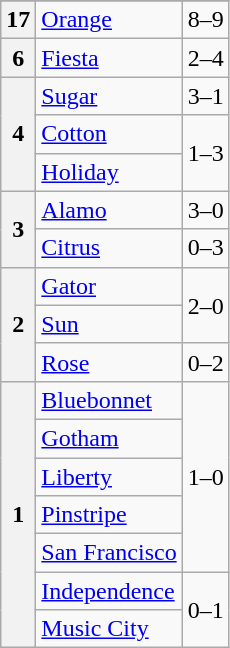<table class=wikitable>
<tr>
</tr>
<tr>
<th>17</th>
<td><a href='#'>Orange</a></td>
<td>8–9</td>
</tr>
<tr>
<th>6</th>
<td><a href='#'>Fiesta</a></td>
<td>2–4</td>
</tr>
<tr>
<th rowspan=3>4</th>
<td><a href='#'>Sugar</a></td>
<td>3–1</td>
</tr>
<tr>
<td><a href='#'>Cotton</a></td>
<td rowspan=2>1–3</td>
</tr>
<tr>
<td><a href='#'>Holiday</a></td>
</tr>
<tr>
<th rowspan=2>3</th>
<td><a href='#'>Alamo</a></td>
<td>3–0</td>
</tr>
<tr>
<td><a href='#'>Citrus</a></td>
<td>0–3</td>
</tr>
<tr>
<th rowspan=3>2</th>
<td><a href='#'>Gator</a></td>
<td rowspan=2>2–0</td>
</tr>
<tr>
<td><a href='#'>Sun</a></td>
</tr>
<tr>
<td><a href='#'>Rose</a></td>
<td>0–2</td>
</tr>
<tr>
<th rowspan=7>1</th>
<td><a href='#'>Bluebonnet</a></td>
<td rowspan=5>1–0</td>
</tr>
<tr>
<td><a href='#'>Gotham</a></td>
</tr>
<tr>
<td><a href='#'>Liberty</a></td>
</tr>
<tr>
<td><a href='#'>Pinstripe</a></td>
</tr>
<tr>
<td><a href='#'>San Francisco</a></td>
</tr>
<tr>
<td><a href='#'>Independence</a></td>
<td rowspan=2>0–1</td>
</tr>
<tr>
<td><a href='#'>Music City</a></td>
</tr>
</table>
